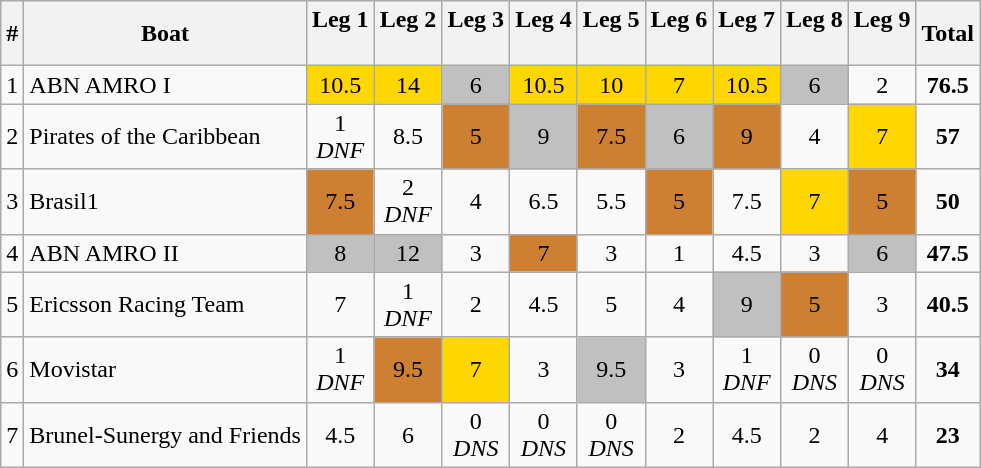<table class="wikitable" style="text-align: center;">
<tr>
<th>#</th>
<th>Boat</th>
<th>Leg 1<br><br></th>
<th>Leg 2<br><br></th>
<th>Leg 3<br><br></th>
<th>Leg 4<br><br></th>
<th>Leg 5<br><br></th>
<th>Leg 6<br><br></th>
<th>Leg 7<br><br></th>
<th>Leg 8<br><br></th>
<th>Leg 9<br><br></th>
<th>Total</th>
</tr>
<tr>
<td>1</td>
<td align=left>ABN AMRO I</td>
<td style="background-color: gold;">10.5</td>
<td style="background-color: gold;">14</td>
<td style="background-color: silver;">6</td>
<td style="background-color: gold;">10.5</td>
<td style="background-color: gold;">10</td>
<td style="background-color: gold;">7</td>
<td style="background-color: gold;">10.5</td>
<td style="background-color: silver;">6</td>
<td>2</td>
<td><strong>76.5</strong></td>
</tr>
<tr>
<td>2</td>
<td align=left>Pirates of the Caribbean</td>
<td>1 <br><em>DNF</em></td>
<td>8.5</td>
<td style="background-color: #cd7f32;">5</td>
<td style="background-color: silver;">9</td>
<td style="background-color: #cd7f32;">7.5</td>
<td style="background-color: silver;">6</td>
<td style="background-color: #cd7f32;">9</td>
<td>4</td>
<td style="background-color: gold;">7</td>
<td><strong>57</strong></td>
</tr>
<tr>
<td>3</td>
<td align=left>Brasil1</td>
<td style="background-color: #cd7f32;">7.5</td>
<td>2 <br><em>DNF</em></td>
<td>4</td>
<td>6.5</td>
<td>5.5</td>
<td style="background-color: #cd7f32;">5</td>
<td>7.5</td>
<td style="background-color: gold;">7</td>
<td style="background-color: #cd7f32;">5</td>
<td><strong>50</strong></td>
</tr>
<tr>
<td>4</td>
<td align=left>ABN AMRO II</td>
<td style="background-color: silver;">8</td>
<td style="background-color: silver;">12</td>
<td>3</td>
<td style="background-color: #cd7f32;">7</td>
<td>3</td>
<td>1</td>
<td>4.5</td>
<td>3</td>
<td style="background-color: silver;">6</td>
<td><strong>47.5</strong></td>
</tr>
<tr>
<td>5</td>
<td align=left>Ericsson Racing Team</td>
<td>7</td>
<td>1 <br><em>DNF</em></td>
<td>2</td>
<td>4.5</td>
<td>5</td>
<td>4</td>
<td style="background-color: silver;">9</td>
<td style="background-color: #cd7f32;">5</td>
<td>3</td>
<td><strong>40.5</strong></td>
</tr>
<tr>
<td>6</td>
<td align=left>Movistar</td>
<td>1 <br><em>DNF</em></td>
<td style="background-color: #cd7f32;">9.5</td>
<td style="background-color: gold;">7</td>
<td>3</td>
<td style="background-color: silver;">9.5</td>
<td>3</td>
<td>1 <br><em>DNF</em></td>
<td>0 <br><em>DNS</em></td>
<td>0 <br><em>DNS</em></td>
<td><strong>34</strong></td>
</tr>
<tr>
<td>7</td>
<td align=left>Brunel-Sunergy and Friends</td>
<td>4.5</td>
<td>6</td>
<td>0 <br><em>DNS</em></td>
<td>0 <br><em>DNS</em></td>
<td>0 <br><em>DNS</em></td>
<td>2</td>
<td>4.5</td>
<td>2</td>
<td>4</td>
<td><strong>23</strong></td>
</tr>
</table>
